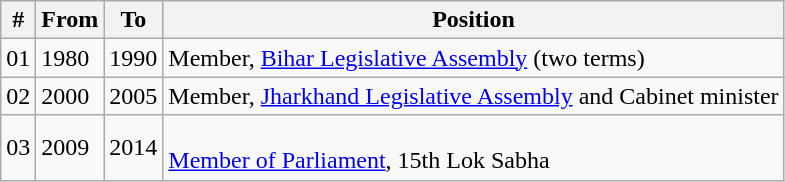<table class="wikitable sortable">
<tr>
<th>#</th>
<th>From</th>
<th>To</th>
<th>Position</th>
</tr>
<tr>
<td>01</td>
<td>1980</td>
<td>1990</td>
<td>Member, <a href='#'>Bihar Legislative Assembly</a> (two terms)</td>
</tr>
<tr>
<td>02</td>
<td>2000</td>
<td>2005</td>
<td>Member, <a href='#'>Jharkhand Legislative Assembly</a> and Cabinet minister</td>
</tr>
<tr>
<td>03</td>
<td>2009</td>
<td>2014</td>
<td><br><a href='#'>Member of Parliament</a>, 15th Lok Sabha</td>
</tr>
</table>
